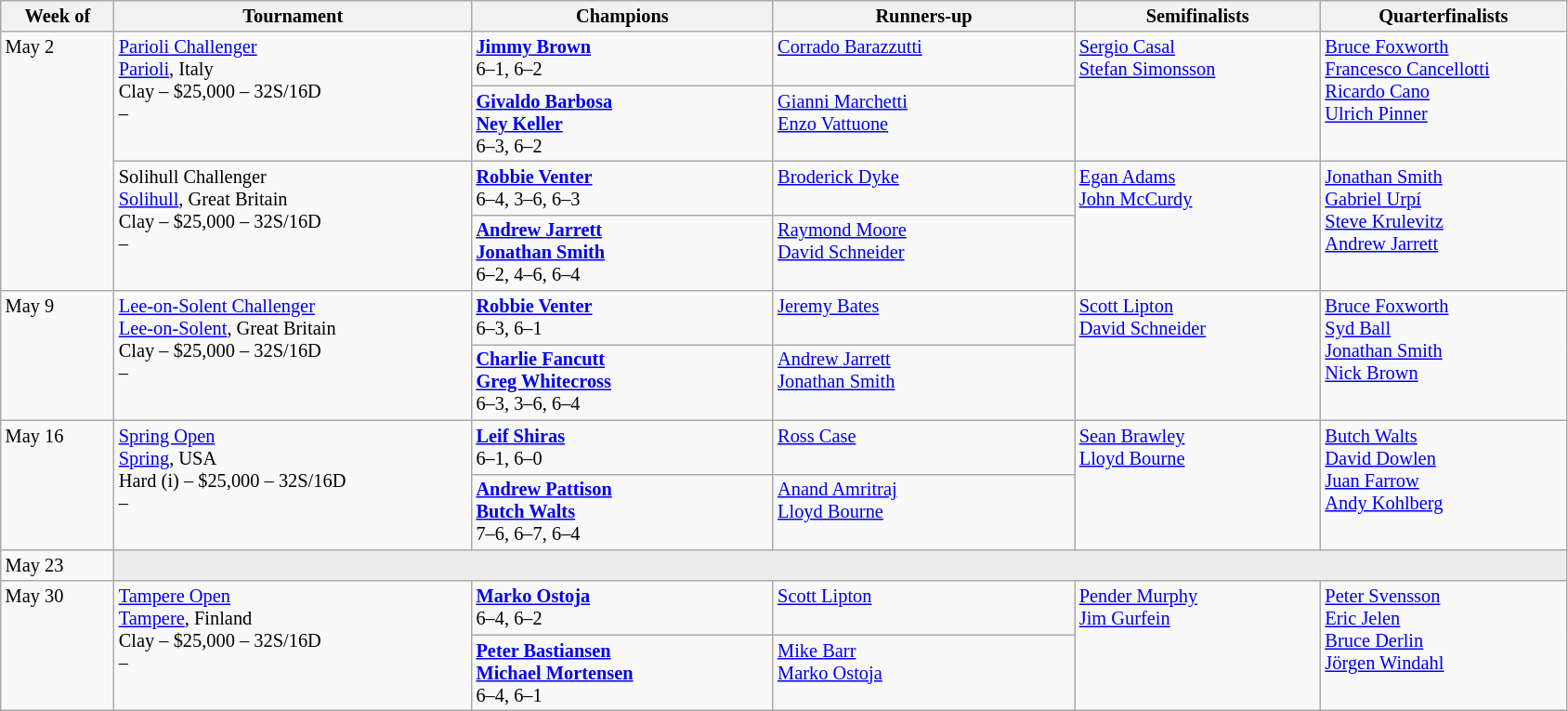<table class="wikitable" style="font-size:85%;">
<tr>
<th width="75">Week of</th>
<th width="250">Tournament</th>
<th width="210">Champions</th>
<th width="210">Runners-up</th>
<th width="170">Semifinalists</th>
<th width="170">Quarterfinalists</th>
</tr>
<tr valign="top">
<td rowspan="4">May 2</td>
<td rowspan="2"><a href='#'>Parioli Challenger</a><br> <a href='#'>Parioli</a>, Italy<br>Clay – $25,000 – 32S/16D<br>  – </td>
<td> <strong><a href='#'>Jimmy Brown</a></strong> <br>6–1, 6–2</td>
<td> <a href='#'>Corrado Barazzutti</a></td>
<td rowspan="2"> <a href='#'>Sergio Casal</a> <br>  <a href='#'>Stefan Simonsson</a></td>
<td rowspan="2"> <a href='#'>Bruce Foxworth</a> <br> <a href='#'>Francesco Cancellotti</a> <br> <a href='#'>Ricardo Cano</a> <br>  <a href='#'>Ulrich Pinner</a></td>
</tr>
<tr valign="top">
<td> <strong><a href='#'>Givaldo Barbosa</a></strong> <br> <strong><a href='#'>Ney Keller</a></strong><br>6–3, 6–2</td>
<td> <a href='#'>Gianni Marchetti</a> <br>  <a href='#'>Enzo Vattuone</a></td>
</tr>
<tr valign="top">
<td rowspan="2">Solihull Challenger<br> <a href='#'>Solihull</a>, Great Britain<br>Clay – $25,000 – 32S/16D<br>  – </td>
<td> <strong><a href='#'>Robbie Venter</a></strong> <br>6–4, 3–6, 6–3</td>
<td> <a href='#'>Broderick Dyke</a></td>
<td rowspan="2"> <a href='#'>Egan Adams</a> <br>  <a href='#'>John McCurdy</a></td>
<td rowspan="2"> <a href='#'>Jonathan Smith</a> <br> <a href='#'>Gabriel Urpí</a> <br> <a href='#'>Steve Krulevitz</a> <br>  <a href='#'>Andrew Jarrett</a></td>
</tr>
<tr valign="top">
<td> <strong><a href='#'>Andrew Jarrett</a></strong> <br> <strong><a href='#'>Jonathan Smith</a></strong><br>6–2, 4–6, 6–4</td>
<td> <a href='#'>Raymond Moore</a> <br>  <a href='#'>David Schneider</a></td>
</tr>
<tr valign="top">
<td rowspan="2">May 9</td>
<td rowspan="2"><a href='#'>Lee-on-Solent Challenger</a><br> <a href='#'>Lee-on-Solent</a>, Great Britain<br>Clay – $25,000 – 32S/16D<br>  – </td>
<td> <strong><a href='#'>Robbie Venter</a></strong> <br>6–3, 6–1</td>
<td> <a href='#'>Jeremy Bates</a></td>
<td rowspan="2"> <a href='#'>Scott Lipton</a> <br>  <a href='#'>David Schneider</a></td>
<td rowspan="2"> <a href='#'>Bruce Foxworth</a> <br> <a href='#'>Syd Ball</a> <br> <a href='#'>Jonathan Smith</a> <br>  <a href='#'>Nick Brown</a></td>
</tr>
<tr valign="top">
<td> <strong><a href='#'>Charlie Fancutt</a></strong> <br> <strong><a href='#'>Greg Whitecross</a></strong><br>6–3, 3–6, 6–4</td>
<td> <a href='#'>Andrew Jarrett</a> <br>  <a href='#'>Jonathan Smith</a></td>
</tr>
<tr valign="top">
<td rowspan="2">May 16</td>
<td rowspan="2"><a href='#'>Spring Open</a><br> <a href='#'>Spring</a>, USA<br>Hard (i) – $25,000 – 32S/16D<br>  – </td>
<td> <strong><a href='#'>Leif Shiras</a></strong> <br>6–1, 6–0</td>
<td> <a href='#'>Ross Case</a></td>
<td rowspan="2"> <a href='#'>Sean Brawley</a> <br>  <a href='#'>Lloyd Bourne</a></td>
<td rowspan="2"> <a href='#'>Butch Walts</a> <br> <a href='#'>David Dowlen</a> <br> <a href='#'>Juan Farrow</a> <br>  <a href='#'>Andy Kohlberg</a></td>
</tr>
<tr valign="top">
<td> <strong><a href='#'>Andrew Pattison</a></strong> <br> <strong><a href='#'>Butch Walts</a></strong><br>7–6, 6–7, 6–4</td>
<td> <a href='#'>Anand Amritraj</a> <br>  <a href='#'>Lloyd Bourne</a></td>
</tr>
<tr valign="top">
<td rowspan="1">May 23</td>
<td colspan="5" bgcolor="#ededed"></td>
</tr>
<tr valign="top">
<td rowspan="2">May 30</td>
<td rowspan="2"><a href='#'>Tampere Open</a><br> <a href='#'>Tampere</a>, Finland<br>Clay – $25,000 – 32S/16D<br>  – </td>
<td> <strong><a href='#'>Marko Ostoja</a></strong> <br>6–4, 6–2</td>
<td> <a href='#'>Scott Lipton</a></td>
<td rowspan="2"> <a href='#'>Pender Murphy</a> <br>  <a href='#'>Jim Gurfein</a></td>
<td rowspan="2"> <a href='#'>Peter Svensson</a> <br> <a href='#'>Eric Jelen</a> <br> <a href='#'>Bruce Derlin</a> <br>  <a href='#'>Jörgen Windahl</a></td>
</tr>
<tr valign="top">
<td> <strong><a href='#'>Peter Bastiansen</a></strong> <br> <strong><a href='#'>Michael Mortensen</a></strong><br>6–4, 6–1</td>
<td> <a href='#'>Mike Barr</a> <br>  <a href='#'>Marko Ostoja</a></td>
</tr>
</table>
